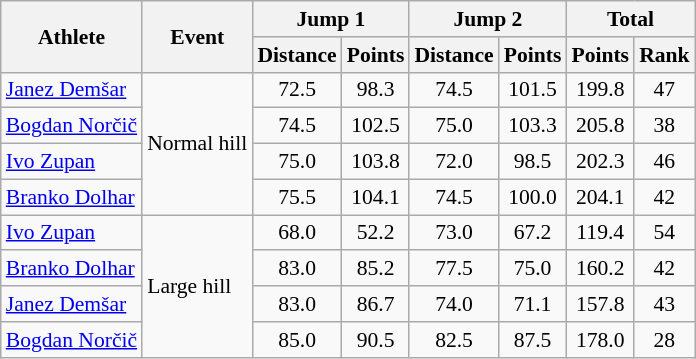<table class="wikitable" style="font-size:90%">
<tr>
<th rowspan="2">Athlete</th>
<th rowspan="2">Event</th>
<th colspan="2">Jump 1</th>
<th colspan="2">Jump 2</th>
<th colspan="2">Total</th>
</tr>
<tr>
<th>Distance</th>
<th>Points</th>
<th>Distance</th>
<th>Points</th>
<th>Points</th>
<th>Rank</th>
</tr>
<tr>
<td><a href='#'>Janez Demšar</a></td>
<td rowspan="4">Normal hill</td>
<td align="center">72.5</td>
<td align="center">98.3</td>
<td align="center">74.5</td>
<td align="center">101.5</td>
<td align="center">199.8</td>
<td align="center">47</td>
</tr>
<tr>
<td><a href='#'>Bogdan Norčič</a></td>
<td align="center">74.5</td>
<td align="center">102.5</td>
<td align="center">75.0</td>
<td align="center">103.3</td>
<td align="center">205.8</td>
<td align="center">38</td>
</tr>
<tr>
<td><a href='#'>Ivo Zupan</a></td>
<td align="center">75.0</td>
<td align="center">103.8</td>
<td align="center">72.0</td>
<td align="center">98.5</td>
<td align="center">202.3</td>
<td align="center">46</td>
</tr>
<tr>
<td><a href='#'>Branko Dolhar</a></td>
<td align="center">75.5</td>
<td align="center">104.1</td>
<td align="center">74.5</td>
<td align="center">100.0</td>
<td align="center">204.1</td>
<td align="center">42</td>
</tr>
<tr>
<td><a href='#'>Ivo Zupan</a></td>
<td rowspan="4">Large hill</td>
<td align="center">68.0</td>
<td align="center">52.2</td>
<td align="center">73.0</td>
<td align="center">67.2</td>
<td align="center">119.4</td>
<td align="center">54</td>
</tr>
<tr>
<td><a href='#'>Branko Dolhar</a></td>
<td align="center">83.0</td>
<td align="center">85.2</td>
<td align="center">77.5</td>
<td align="center">75.0</td>
<td align="center">160.2</td>
<td align="center">42</td>
</tr>
<tr>
<td><a href='#'>Janez Demšar</a></td>
<td align="center">83.0</td>
<td align="center">86.7</td>
<td align="center">74.0</td>
<td align="center">71.1</td>
<td align="center">157.8</td>
<td align="center">43</td>
</tr>
<tr>
<td><a href='#'>Bogdan Norčič</a></td>
<td align="center">85.0</td>
<td align="center">90.5</td>
<td align="center">82.5</td>
<td align="center">87.5</td>
<td align="center">178.0</td>
<td align="center">28</td>
</tr>
</table>
